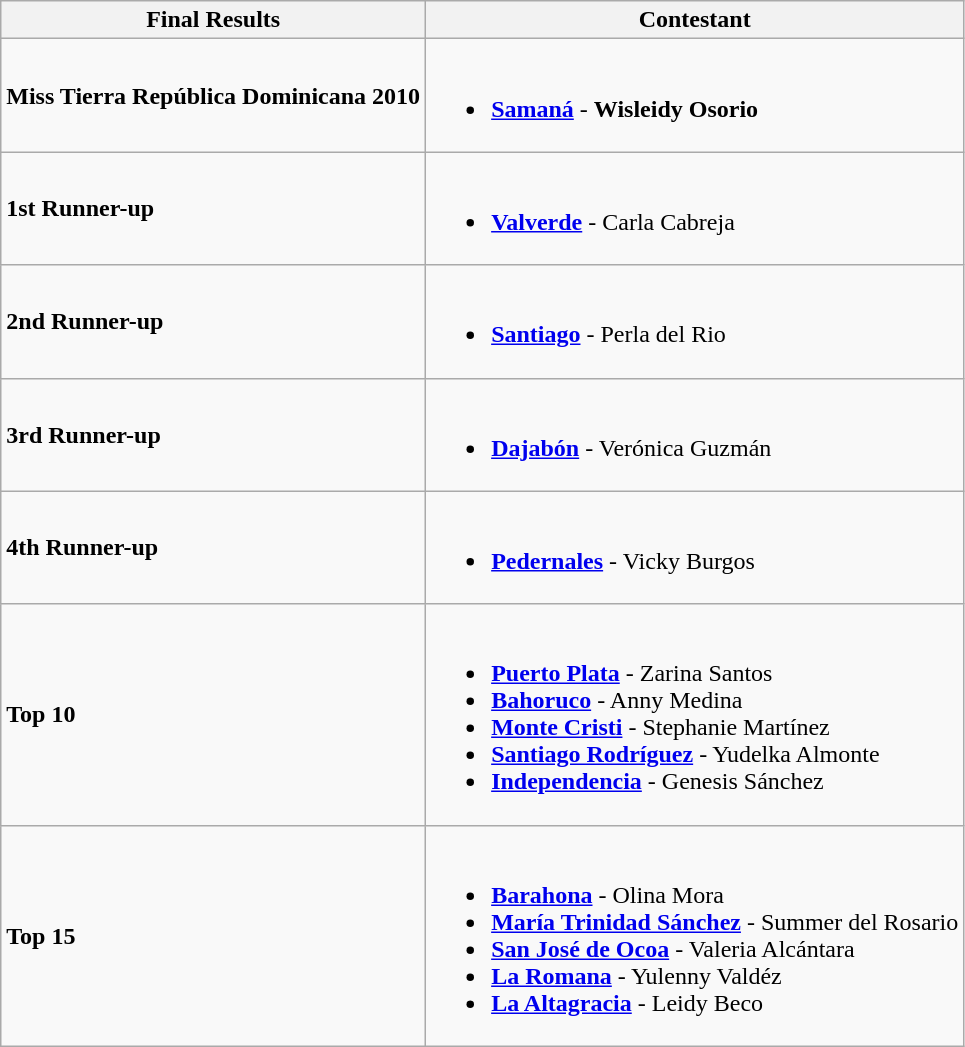<table class="wikitable">
<tr>
<th>Final Results</th>
<th>Contestant</th>
</tr>
<tr>
<td><strong>Miss Tierra República Dominicana 2010</strong></td>
<td><br><ul><li><strong><a href='#'>Samaná</a></strong> - <strong>Wisleidy Osorio</strong></li></ul></td>
</tr>
<tr>
<td><strong>1st Runner-up</strong></td>
<td><br><ul><li><strong><a href='#'>Valverde</a></strong> - Carla Cabreja</li></ul></td>
</tr>
<tr>
<td><strong>2nd Runner-up</strong></td>
<td><br><ul><li><strong><a href='#'>Santiago</a></strong> - Perla del Rio</li></ul></td>
</tr>
<tr>
<td><strong>3rd Runner-up</strong></td>
<td><br><ul><li><strong><a href='#'>Dajabón</a></strong> - Verónica Guzmán</li></ul></td>
</tr>
<tr>
<td><strong>4th Runner-up</strong></td>
<td><br><ul><li><strong><a href='#'>Pedernales</a></strong> - Vicky Burgos</li></ul></td>
</tr>
<tr>
<td><strong>Top 10</strong></td>
<td><br><ul><li><strong><a href='#'>Puerto Plata</a></strong> - Zarina Santos</li><li><strong><a href='#'>Bahoruco</a></strong> - Anny Medina</li><li><strong><a href='#'>Monte Cristi</a></strong> - Stephanie Martínez</li><li><strong><a href='#'>Santiago Rodríguez</a></strong> - Yudelka Almonte</li><li><strong><a href='#'>Independencia</a></strong> - Genesis Sánchez</li></ul></td>
</tr>
<tr>
<td><strong>Top 15</strong></td>
<td><br><ul><li><strong><a href='#'>Barahona</a></strong> - Olina Mora</li><li><strong><a href='#'>María Trinidad Sánchez</a></strong> - Summer del Rosario</li><li><strong><a href='#'>San José de Ocoa</a></strong> - Valeria Alcántara</li><li><strong><a href='#'>La Romana</a></strong> - Yulenny Valdéz</li><li><strong><a href='#'>La Altagracia</a></strong> - Leidy Beco</li></ul></td>
</tr>
</table>
